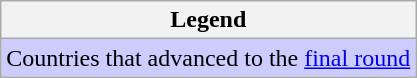<table class="wikitable">
<tr>
<th>Legend</th>
</tr>
<tr bgcolor=#ccccff>
<td>Countries that advanced to the <a href='#'>final round</a></td>
</tr>
</table>
